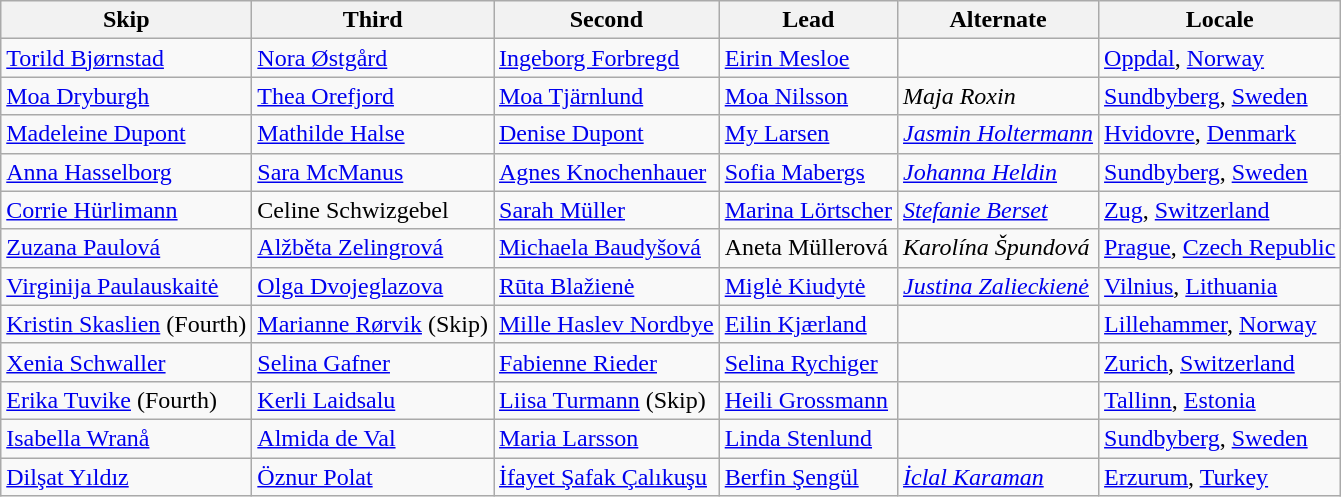<table class=wikitable>
<tr>
<th scope="col">Skip</th>
<th scope="col">Third</th>
<th scope="col">Second</th>
<th scope="col">Lead</th>
<th scope="col">Alternate</th>
<th scope="col">Locale</th>
</tr>
<tr>
<td><a href='#'>Torild Bjørnstad</a></td>
<td><a href='#'>Nora Østgård</a></td>
<td><a href='#'>Ingeborg Forbregd</a></td>
<td><a href='#'>Eirin Mesloe</a></td>
<td></td>
<td> <a href='#'>Oppdal</a>, <a href='#'>Norway</a></td>
</tr>
<tr>
<td><a href='#'>Moa Dryburgh</a></td>
<td><a href='#'>Thea Orefjord</a></td>
<td><a href='#'>Moa Tjärnlund</a></td>
<td><a href='#'>Moa Nilsson</a></td>
<td><em>Maja Roxin</em></td>
<td> <a href='#'>Sundbyberg</a>, <a href='#'>Sweden</a></td>
</tr>
<tr>
<td><a href='#'>Madeleine Dupont</a></td>
<td><a href='#'>Mathilde Halse</a></td>
<td><a href='#'>Denise Dupont</a></td>
<td><a href='#'>My Larsen</a></td>
<td><em><a href='#'>Jasmin Holtermann</a></em></td>
<td> <a href='#'>Hvidovre</a>, <a href='#'>Denmark</a></td>
</tr>
<tr>
<td><a href='#'>Anna Hasselborg</a></td>
<td><a href='#'>Sara McManus</a></td>
<td><a href='#'>Agnes Knochenhauer</a></td>
<td><a href='#'>Sofia Mabergs</a></td>
<td><em><a href='#'>Johanna Heldin</a></em></td>
<td> <a href='#'>Sundbyberg</a>, <a href='#'>Sweden</a></td>
</tr>
<tr>
<td><a href='#'>Corrie Hürlimann</a></td>
<td>Celine Schwizgebel</td>
<td><a href='#'>Sarah Müller</a></td>
<td><a href='#'>Marina Lörtscher</a></td>
<td><em><a href='#'>Stefanie Berset</a></em></td>
<td> <a href='#'>Zug</a>, <a href='#'>Switzerland</a></td>
</tr>
<tr>
<td><a href='#'>Zuzana Paulová</a></td>
<td><a href='#'>Alžběta Zelingrová</a></td>
<td><a href='#'>Michaela Baudyšová</a></td>
<td>Aneta Müllerová</td>
<td><em>Karolína Špundová</em></td>
<td> <a href='#'>Prague</a>, <a href='#'>Czech Republic</a></td>
</tr>
<tr>
<td><a href='#'>Virginija Paulauskaitė</a></td>
<td><a href='#'>Olga Dvojeglazova</a></td>
<td><a href='#'>Rūta Blažienė</a></td>
<td><a href='#'>Miglė Kiudytė</a></td>
<td><em><a href='#'>Justina Zalieckienė</a></em></td>
<td> <a href='#'>Vilnius</a>, <a href='#'>Lithuania</a></td>
</tr>
<tr>
<td><a href='#'>Kristin Skaslien</a> (Fourth)</td>
<td><a href='#'>Marianne Rørvik</a> (Skip)</td>
<td><a href='#'>Mille Haslev Nordbye</a></td>
<td><a href='#'>Eilin Kjærland</a></td>
<td></td>
<td> <a href='#'>Lillehammer</a>, <a href='#'>Norway</a></td>
</tr>
<tr>
<td><a href='#'>Xenia Schwaller</a></td>
<td><a href='#'>Selina Gafner</a></td>
<td><a href='#'>Fabienne Rieder</a></td>
<td><a href='#'>Selina Rychiger</a></td>
<td></td>
<td> <a href='#'>Zurich</a>, <a href='#'>Switzerland</a></td>
</tr>
<tr>
<td><a href='#'>Erika Tuvike</a> (Fourth)</td>
<td><a href='#'>Kerli Laidsalu</a></td>
<td><a href='#'>Liisa Turmann</a> (Skip)</td>
<td><a href='#'>Heili Grossmann</a></td>
<td></td>
<td> <a href='#'>Tallinn</a>, <a href='#'>Estonia</a></td>
</tr>
<tr>
<td><a href='#'>Isabella Wranå</a></td>
<td><a href='#'>Almida de Val</a></td>
<td><a href='#'>Maria Larsson</a></td>
<td><a href='#'>Linda Stenlund</a></td>
<td></td>
<td> <a href='#'>Sundbyberg</a>, <a href='#'>Sweden</a></td>
</tr>
<tr>
<td><a href='#'>Dilşat Yıldız</a></td>
<td><a href='#'>Öznur Polat</a></td>
<td><a href='#'>İfayet Şafak Çalıkuşu</a></td>
<td><a href='#'>Berfin Şengül</a></td>
<td><em><a href='#'>İclal Karaman</a></em></td>
<td> <a href='#'>Erzurum</a>, <a href='#'>Turkey</a></td>
</tr>
</table>
